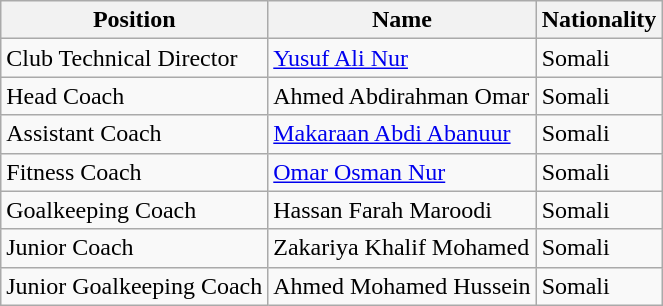<table class="wikitable">
<tr>
<th>Position</th>
<th>Name</th>
<th>Nationality</th>
</tr>
<tr>
<td>Club Technical Director</td>
<td><a href='#'>Yusuf Ali Nur</a></td>
<td>Somali</td>
</tr>
<tr>
<td>Head Coach</td>
<td>Ahmed Abdirahman Omar</td>
<td>Somali</td>
</tr>
<tr>
<td>Assistant Coach</td>
<td><a href='#'>Makaraan Abdi Abanuur</a></td>
<td>Somali</td>
</tr>
<tr>
<td>Fitness Coach</td>
<td><a href='#'>Omar Osman Nur</a></td>
<td>Somali</td>
</tr>
<tr>
<td>Goalkeeping Coach</td>
<td>Hassan Farah Maroodi</td>
<td>Somali</td>
</tr>
<tr>
<td>Junior Coach</td>
<td>Zakariya Khalif Mohamed</td>
<td>Somali</td>
</tr>
<tr>
<td>Junior Goalkeeping Coach</td>
<td>Ahmed Mohamed Hussein</td>
<td>Somali</td>
</tr>
</table>
